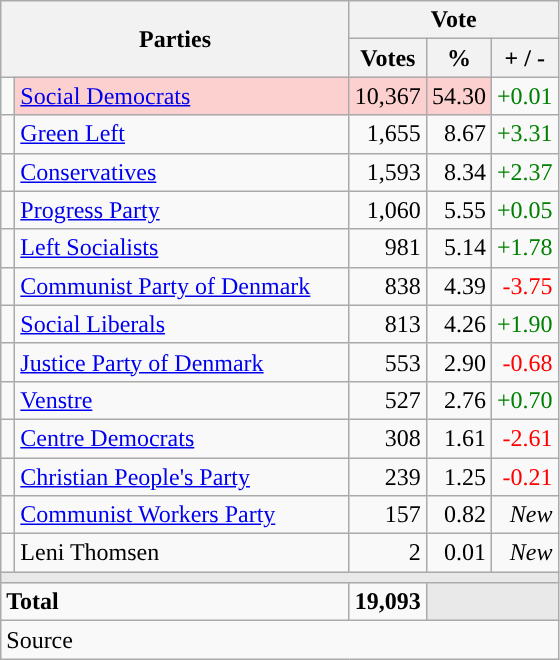<table class="wikitable" style="text-align:right;">
<tr>
<th style="text-align:centre;" rowspan="2" colspan="2" width="225">Parties</th>
<th colspan="3">Vote</th>
</tr>
<tr>
<th width="15">Votes</th>
<th width="15">%</th>
<th width="15">+ / -</th>
</tr>
<tr>
<td width="2" style="color:inherit;background:"></td>
<td bgcolor=#fbd0ce  align="left"><a href='#'>Social Democrats</a></td>
<td bgcolor=#fbd0ce>10,367</td>
<td bgcolor=#fbd0ce>54.30</td>
<td style=color:green;>+0.01</td>
</tr>
<tr>
<td width="2" style="color:inherit;background:"></td>
<td align="left"><a href='#'>Green Left</a></td>
<td>1,655</td>
<td>8.67</td>
<td style=color:green;>+3.31</td>
</tr>
<tr>
<td width="2" style="color:inherit;background:"></td>
<td align="left"><a href='#'>Conservatives</a></td>
<td>1,593</td>
<td>8.34</td>
<td style=color:green;>+2.37</td>
</tr>
<tr>
<td width="2" style="color:inherit;background:"></td>
<td align="left"><a href='#'>Progress Party</a></td>
<td>1,060</td>
<td>5.55</td>
<td style=color:green;>+0.05</td>
</tr>
<tr>
<td width="2" style="color:inherit;background:"></td>
<td align="left"><a href='#'>Left Socialists</a></td>
<td>981</td>
<td>5.14</td>
<td style=color:green;>+1.78</td>
</tr>
<tr>
<td width="2" style="color:inherit;background:"></td>
<td align="left"><a href='#'>Communist Party of Denmark</a></td>
<td>838</td>
<td>4.39</td>
<td style=color:red;>-3.75</td>
</tr>
<tr>
<td width="2" style="color:inherit;background:"></td>
<td align="left"><a href='#'>Social Liberals</a></td>
<td>813</td>
<td>4.26</td>
<td style=color:green;>+1.90</td>
</tr>
<tr>
<td width="2" style="color:inherit;background:"></td>
<td align="left"><a href='#'>Justice Party of Denmark</a></td>
<td>553</td>
<td>2.90</td>
<td style=color:red;>-0.68</td>
</tr>
<tr>
<td width="2" style="color:inherit;background:"></td>
<td align="left"><a href='#'>Venstre</a></td>
<td>527</td>
<td>2.76</td>
<td style=color:green;>+0.70</td>
</tr>
<tr>
<td width="2" style="color:inherit;background:"></td>
<td align="left"><a href='#'>Centre Democrats</a></td>
<td>308</td>
<td>1.61</td>
<td style=color:red;>-2.61</td>
</tr>
<tr>
<td width="2" style="color:inherit;background:"></td>
<td align="left"><a href='#'>Christian People's Party</a></td>
<td>239</td>
<td>1.25</td>
<td style=color:red;>-0.21</td>
</tr>
<tr>
<td width="2" style="color:inherit;background:"></td>
<td align="left"><a href='#'>Communist Workers Party</a></td>
<td>157</td>
<td>0.82</td>
<td><em>New</em></td>
</tr>
<tr>
<td width="2" style="color:inherit;background:"></td>
<td align="left">Leni Thomsen</td>
<td>2</td>
<td>0.01</td>
<td><em>New</em></td>
</tr>
<tr>
<td colspan="7" bgcolor="#E9E9E9"></td>
</tr>
<tr>
<td align="left" colspan="2"><strong>Total</strong></td>
<td><strong>19,093</strong></td>
<td bgcolor="#E9E9E9" colspan="2"></td>
</tr>
<tr>
<td align="left" colspan="6">Source</td>
</tr>
</table>
